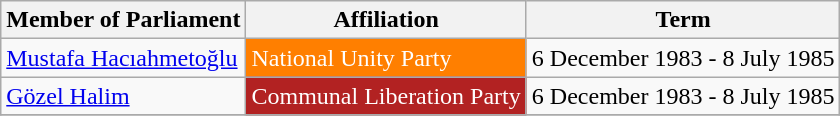<table class="wikitable">
<tr>
<th>Member of Parliament</th>
<th>Affiliation</th>
<th>Term</th>
</tr>
<tr>
<td><a href='#'>Mustafa Hacıahmetoğlu</a></td>
<td style="background:#FF7F00; color:white">National Unity Party</td>
<td>6 December 1983 - 8 July 1985</td>
</tr>
<tr>
<td><a href='#'>Gözel Halim</a></td>
<td style="background:#B22222; color:white">Communal Liberation Party</td>
<td>6 December 1983 - 8 July 1985</td>
</tr>
<tr>
</tr>
</table>
